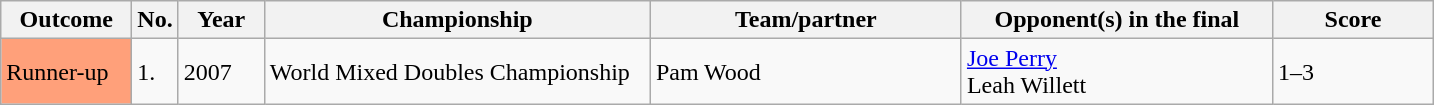<table class="wikitable sortable">
<tr>
<th width="80">Outcome</th>
<th width="20">No.</th>
<th width="50">Year</th>
<th width="250">Championship</th>
<th width="200">Team/partner</th>
<th width="200">Opponent(s) in the final</th>
<th width="100">Score</th>
</tr>
<tr>
<td style=" background:#ffa07a;">Runner-up</td>
<td>1.</td>
<td>2007</td>
<td>World Mixed Doubles Championship</td>
<td> Pam Wood</td>
<td> <a href='#'>Joe Perry</a> <br>  Leah Willett</td>
<td>1–3</td>
</tr>
</table>
